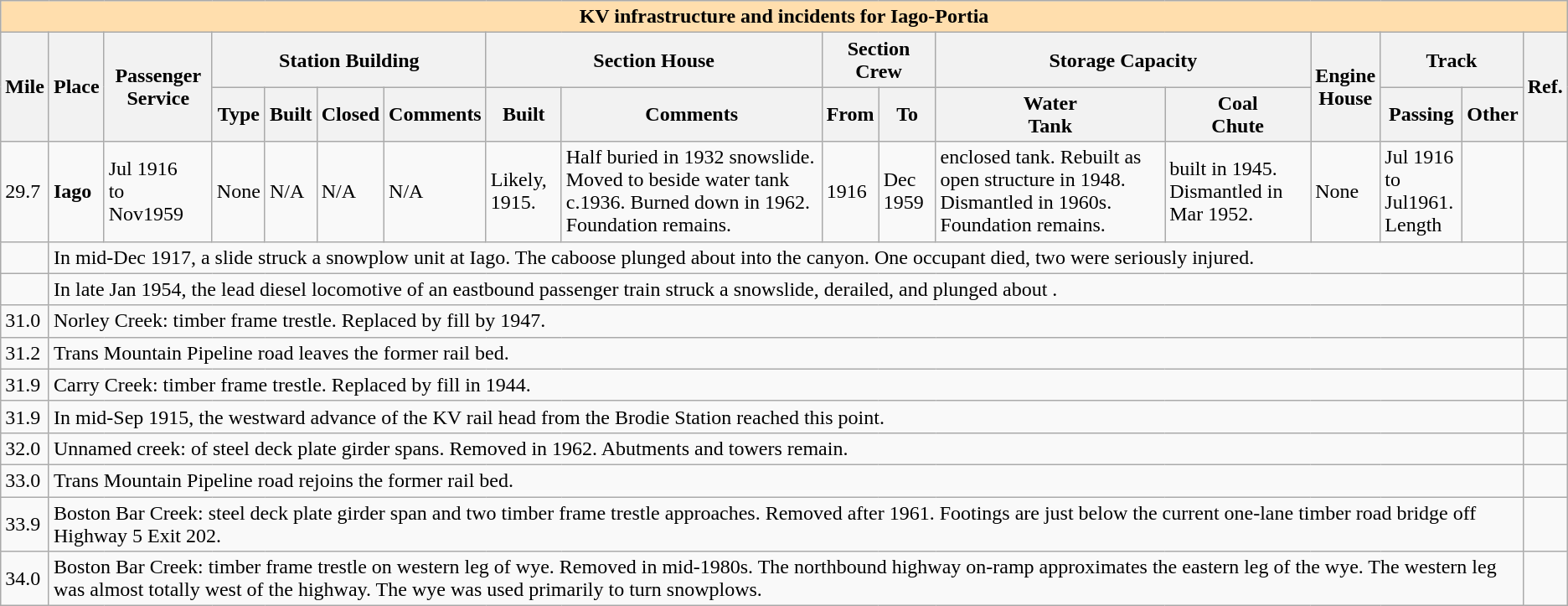<table class="wikitable">
<tr>
<th colspan="17" style="background:#ffdead;">KV infrastructure and incidents for Iago-Portia</th>
</tr>
<tr>
<th rowspan=2>Mile<br></th>
<th rowspan=2>Place</th>
<th rowspan=2>Passenger Service</th>
<th colspan=4>Station Building</th>
<th colspan=2>Section House</th>
<th colspan=2>Section<br>Crew</th>
<th colspan=2>Storage Capacity</th>
<th rowspan=2>Engine<br>House</th>
<th colspan=2>Track</th>
<th rowspan=2>Ref.</th>
</tr>
<tr>
<th>Type</th>
<th>Built</th>
<th>Closed</th>
<th>Comments</th>
<th>Built</th>
<th>Comments</th>
<th>From</th>
<th>To</th>
<th>Water<br>Tank</th>
<th>Coal<br>Chute</th>
<th>Passing</th>
<th>Other</th>
</tr>
<tr>
<td>29.7</td>
<td><strong>Iago</strong></td>
<td>Jul 1916<br>to<br> Nov1959</td>
<td>None</td>
<td>N/A</td>
<td>N/A</td>
<td>N/A</td>
<td>Likely, 1915.</td>
<td>Half buried in 1932 snowslide. Moved to beside water tank c.1936. Burned down in 1962. Foundation remains.</td>
<td>1916</td>
<td>Dec 1959</td>
<td> enclosed tank. Rebuilt as open structure in 1948. Dismantled in 1960s. Foundation remains.</td>
<td> built in 1945. Dismantled in Mar 1952.</td>
<td>None</td>
<td>Jul 1916 to<br>Jul1961.<br>Length </td>
<td></td>
<td><br></td>
</tr>
<tr>
<td></td>
<td colspan=15>In mid-Dec 1917, a slide struck a snowplow unit at Iago. The caboose plunged about  into the canyon. One occupant died, two were seriously injured.</td>
<td></td>
</tr>
<tr>
<td></td>
<td colspan=15>In late Jan 1954, the lead diesel locomotive of an eastbound passenger train struck a snowslide, derailed, and plunged about .</td>
<td></td>
</tr>
<tr>
<td>31.0</td>
<td colspan=15>Norley Creek:  timber frame trestle. Replaced by fill by 1947.</td>
<td></td>
</tr>
<tr>
<td>31.2</td>
<td colspan=15>Trans Mountain Pipeline road leaves the former rail bed.</td>
<td></td>
</tr>
<tr>
<td>31.9</td>
<td colspan=15>Carry Creek:  timber frame trestle. Replaced by fill in 1944.</td>
<td></td>
</tr>
<tr>
<td>31.9</td>
<td colspan=15>In mid-Sep 1915, the westward advance of the KV rail head from the Brodie Station reached this point.</td>
<td></td>
</tr>
<tr>
<td>32.0</td>
<td colspan=15>Unnamed creek:  of steel deck plate girder spans. Removed in 1962. Abutments and towers remain.</td>
<td><br></td>
</tr>
<tr>
<td>33.0</td>
<td colspan=15>Trans Mountain Pipeline road rejoins the former rail bed.</td>
<td></td>
</tr>
<tr>
<td>33.9</td>
<td colspan=15>Boston Bar Creek:  steel deck plate girder span and two  timber frame trestle approaches. Removed after 1961. Footings are just below the current one-lane timber road bridge off Highway 5 Exit 202.</td>
<td></td>
</tr>
<tr>
<td>34.0</td>
<td colspan=15>Boston Bar Creek:  timber frame trestle on western leg of wye. Removed in mid-1980s. The northbound highway on-ramp approximates the eastern leg of the wye. The western leg was almost totally west of the highway. The wye was used primarily to turn snowplows.</td>
<td><br></td>
</tr>
</table>
